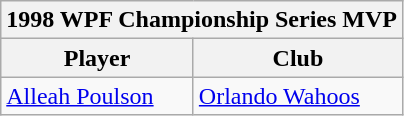<table class="wikitable">
<tr>
<th colspan=3>1998 WPF Championship Series MVP</th>
</tr>
<tr>
<th>Player</th>
<th>Club</th>
</tr>
<tr>
<td><a href='#'>Alleah Poulson</a></td>
<td><a href='#'>Orlando Wahoos</a></td>
</tr>
</table>
